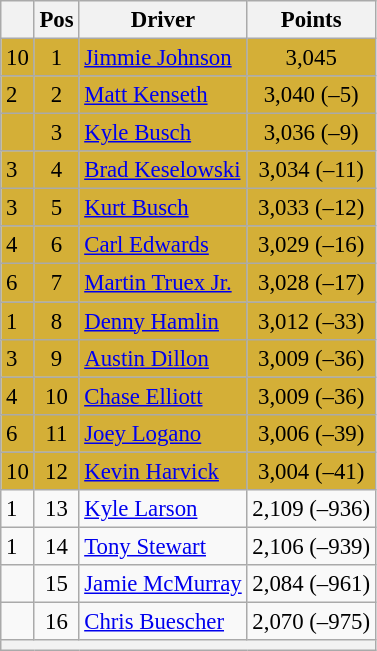<table class="wikitable" style="font-size: 95%;">
<tr>
<th></th>
<th>Pos</th>
<th>Driver</th>
<th>Points</th>
</tr>
<tr style="background:#D4AF37;">
<td align="left"> 10</td>
<td style="text-align:center;">1</td>
<td><a href='#'>Jimmie Johnson</a></td>
<td style="text-align:center;">3,045</td>
</tr>
<tr style="background:#D4AF37;">
<td align="left"> 2</td>
<td style="text-align:center;">2</td>
<td><a href='#'>Matt Kenseth</a></td>
<td style="text-align:center;">3,040 (–5)</td>
</tr>
<tr style="background:#D4AF37;">
<td align="left"></td>
<td style="text-align:center;">3</td>
<td><a href='#'>Kyle Busch</a></td>
<td style="text-align:center;">3,036 (–9)</td>
</tr>
<tr style="background:#D4AF37;">
<td align="left"> 3</td>
<td style="text-align:center;">4</td>
<td><a href='#'>Brad Keselowski</a></td>
<td style="text-align:center;">3,034 (–11)</td>
</tr>
<tr style="background:#D4AF37;">
<td align="left"> 3</td>
<td style="text-align:center;">5</td>
<td><a href='#'>Kurt Busch</a></td>
<td style="text-align:center;">3,033 (–12)</td>
</tr>
<tr style="background:#D4AF37;">
<td align="left"> 4</td>
<td style="text-align:center;">6</td>
<td><a href='#'>Carl Edwards</a></td>
<td style="text-align:center;">3,029 (–16)</td>
</tr>
<tr style="background:#D4AF37;">
<td align="left"> 6</td>
<td style="text-align:center;">7</td>
<td><a href='#'>Martin Truex Jr.</a></td>
<td style="text-align:center;">3,028 (–17)</td>
</tr>
<tr style="background:#D4AF37;">
<td align="left"> 1</td>
<td style="text-align:center;">8</td>
<td><a href='#'>Denny Hamlin</a></td>
<td style="text-align:center;">3,012 (–33)</td>
</tr>
<tr style="background:#D4AF37;">
<td align="left"> 3</td>
<td style="text-align:center;">9</td>
<td><a href='#'>Austin Dillon</a></td>
<td style="text-align:center;">3,009 (–36)</td>
</tr>
<tr style="background:#D4AF37;">
<td align="left"> 4</td>
<td style="text-align:center;">10</td>
<td><a href='#'>Chase Elliott</a></td>
<td style="text-align:center;">3,009 (–36)</td>
</tr>
<tr style="background:#D4AF37;">
<td align="left"> 6</td>
<td style="text-align:center;">11</td>
<td><a href='#'>Joey Logano</a></td>
<td style="text-align:center;">3,006 (–39)</td>
</tr>
<tr style="background:#D4AF37;">
<td align="left"> 10</td>
<td style="text-align:center;">12</td>
<td><a href='#'>Kevin Harvick</a></td>
<td style="text-align:center;">3,004 (–41)</td>
</tr>
<tr>
<td align="left"> 1</td>
<td style="text-align:center;">13</td>
<td><a href='#'>Kyle Larson</a></td>
<td style="text-align:center;">2,109 (–936)</td>
</tr>
<tr>
<td align="left"> 1</td>
<td style="text-align:center;">14</td>
<td><a href='#'>Tony Stewart</a></td>
<td style="text-align:center;">2,106 (–939)</td>
</tr>
<tr>
<td align="left"></td>
<td style="text-align:center;">15</td>
<td><a href='#'>Jamie McMurray</a></td>
<td style="text-align:center;">2,084 (–961)</td>
</tr>
<tr>
<td align="left"></td>
<td style="text-align:center;">16</td>
<td><a href='#'>Chris Buescher</a></td>
<td style="text-align:center;">2,070 (–975)</td>
</tr>
<tr class="sortbottom">
<th colspan="9"></th>
</tr>
</table>
